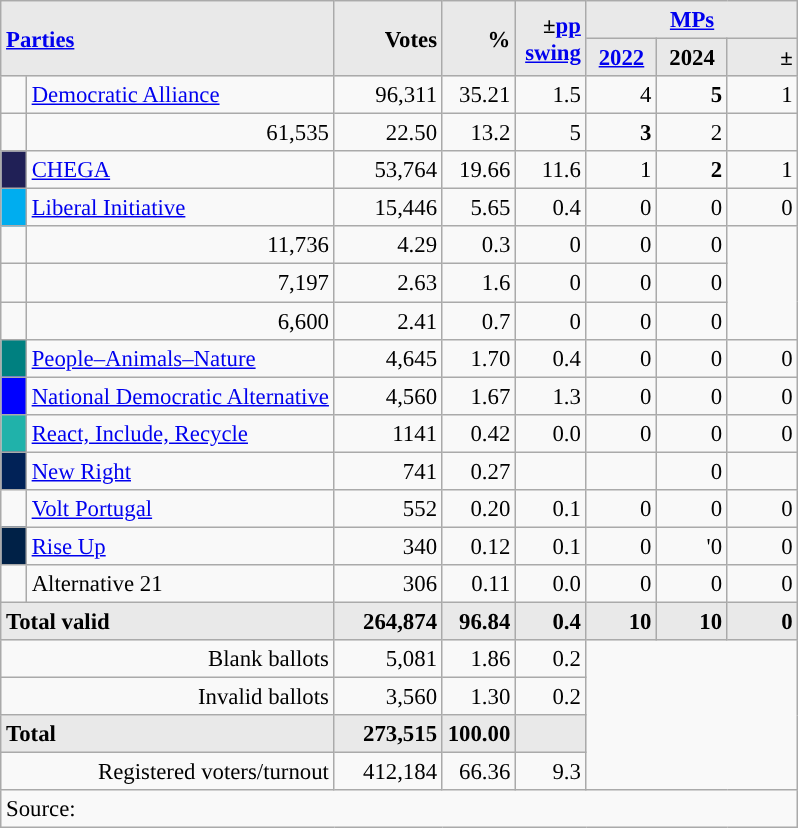<table class="wikitable" style="text-align:right; font-size:95%;">
<tr>
<th rowspan="2" colspan="2" style="background:#e9e9e9; text-align:left;" alignleft><a href='#'>Parties</a></th>
<th rowspan="2" style="background:#e9e9e9; text-align:right;">Votes</th>
<th rowspan="2" style="background:#e9e9e9; text-align:right;">%</th>
<th rowspan="2" style="background:#e9e9e9; text-align:right;">±<a href='#'>pp</a> <a href='#'>swing</a></th>
<th colspan="3" style="background:#e9e9e9; text-align:center;"><a href='#'>MPs</a></th>
</tr>
<tr style="background-color:#E9E9E9">
<th style="background-color:#E9E9E9;text-align:center;"><a href='#'>2022</a></th>
<th style="background-color:#E9E9E9;text-align:center;">2024</th>
<th style="background:#e9e9e9; text-align:right;">±</th>
</tr>
<tr>
<td style="width: 10px"></td>
<td align="left"><a href='#'>Democratic Alliance</a> </td>
<td>96,311</td>
<td>35.21</td>
<td>1.5</td>
<td>4</td>
<td><strong>5</strong></td>
<td>1</td>
</tr>
<tr>
<td></td>
<td>61,535</td>
<td>22.50</td>
<td>13.2</td>
<td>5</td>
<td><strong>3</strong></td>
<td>2</td>
</tr>
<tr>
<td style="width: 10px" bgcolor="#202056" align="center"></td>
<td align="left"><a href='#'>CHEGA</a></td>
<td>53,764</td>
<td>19.66</td>
<td>11.6</td>
<td>1</td>
<td><strong>2</strong></td>
<td>1</td>
</tr>
<tr>
<td style="width: 10px" bgcolor="#00ADEF" align="center"></td>
<td align="left"><a href='#'>Liberal Initiative</a></td>
<td>15,446</td>
<td>5.65</td>
<td>0.4</td>
<td>0</td>
<td>0</td>
<td>0</td>
</tr>
<tr>
<td></td>
<td>11,736</td>
<td>4.29</td>
<td>0.3</td>
<td>0</td>
<td>0</td>
<td>0</td>
</tr>
<tr>
<td></td>
<td>7,197</td>
<td>2.63</td>
<td>1.6</td>
<td>0</td>
<td>0</td>
<td>0</td>
</tr>
<tr>
<td></td>
<td>6,600</td>
<td>2.41</td>
<td>0.7</td>
<td>0</td>
<td>0</td>
<td>0</td>
</tr>
<tr>
<td style="width: 10px" bgcolor="teal" align="center"></td>
<td align="left"><a href='#'>People–Animals–Nature</a></td>
<td>4,645</td>
<td>1.70</td>
<td>0.4</td>
<td>0</td>
<td>0</td>
<td>0</td>
</tr>
<tr>
<td style="width: 10px" bgcolor="blue" align="center"></td>
<td align="left"><a href='#'>National Democratic Alternative</a></td>
<td>4,560</td>
<td>1.67</td>
<td>1.3</td>
<td>0</td>
<td>0</td>
<td>0</td>
</tr>
<tr>
<td style="width: 10px" bgcolor="LightSeaGreen" align="center"></td>
<td align="left"><a href='#'>React, Include, Recycle</a></td>
<td>1141</td>
<td>0.42</td>
<td>0.0</td>
<td>0</td>
<td>0</td>
<td>0</td>
</tr>
<tr>
<td style="width: 10px" bgcolor="#012257" align="center"></td>
<td align="left"><a href='#'>New Right</a></td>
<td>741</td>
<td>0.27</td>
<td></td>
<td></td>
<td>0</td>
<td></td>
</tr>
<tr>
<td style="width: 10px"></td>
<td align="left"><a href='#'>Volt Portugal</a></td>
<td>552</td>
<td>0.20</td>
<td>0.1</td>
<td>0</td>
<td>0</td>
<td>0</td>
</tr>
<tr>
<td style="width: 10px" bgcolor="#002147" align="center"></td>
<td align="left"><a href='#'>Rise Up</a></td>
<td>340</td>
<td>0.12</td>
<td>0.1</td>
<td>0</td>
<td>'0</td>
<td>0</td>
</tr>
<tr>
<td style="width: 10px"></td>
<td align="left">Alternative 21 </td>
<td>306</td>
<td>0.11</td>
<td>0.0</td>
<td>0</td>
<td>0</td>
<td>0</td>
</tr>
<tr>
<td colspan=2 align=left style="background-color:#E9E9E9"><strong>Total valid</strong></td>
<td width="65" align="right" style="background-color:#E9E9E9"><strong>264,874</strong></td>
<td width="40" align="right" style="background-color:#E9E9E9"><strong>96.84</strong></td>
<td width="40" align="right" style="background-color:#E9E9E9"><strong>0.4</strong></td>
<td width="40" align="right" style="background-color:#E9E9E9"><strong>10</strong></td>
<td width="40" align="right" style="background-color:#E9E9E9"><strong>10</strong></td>
<td width="40" align="right" style="background-color:#E9E9E9"><strong>0</strong></td>
</tr>
<tr>
<td colspan=2>Blank ballots</td>
<td>5,081</td>
<td>1.86</td>
<td>0.2</td>
<td colspan="3" rowspan="4"></td>
</tr>
<tr>
<td colspan=2>Invalid ballots</td>
<td>3,560</td>
<td>1.30</td>
<td>0.2</td>
</tr>
<tr>
<td colspan=2 align=left style="background-color:#E9E9E9"><strong>Total</strong></td>
<td width="50" align="right" style="background-color:#E9E9E9"><strong>273,515</strong></td>
<td width="40" align="right" style="background-color:#E9E9E9"><strong>100.00</strong></td>
<td width="40" align="right" style="background-color:#E9E9E9"></td>
</tr>
<tr>
<td colspan=2>Registered voters/turnout</td>
<td>412,184</td>
<td>66.36</td>
<td>9.3</td>
</tr>
<tr>
<td colspan=8 align=left>Source: </td>
</tr>
</table>
